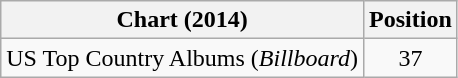<table class="wikitable">
<tr>
<th>Chart (2014)</th>
<th>Position</th>
</tr>
<tr>
<td>US Top Country Albums (<em>Billboard</em>)</td>
<td style="text-align:center;">37</td>
</tr>
</table>
